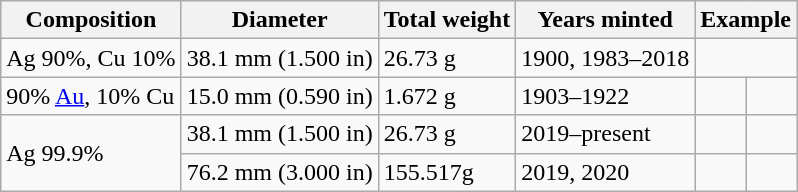<table class="wikitable">
<tr>
<th>Composition</th>
<th>Diameter</th>
<th>Total weight</th>
<th>Years minted</th>
<th colspan="2">Example</th>
</tr>
<tr>
<td>Ag 90%, Cu 10%</td>
<td>38.1 mm (1.500 in)</td>
<td>26.73 g</td>
<td>1900, 1983–2018</td>
<td colspan="2"></td>
</tr>
<tr>
<td>90% <a href='#'>Au</a>, 10% Cu</td>
<td>15.0 mm (0.590 in)</td>
<td>1.672 g</td>
<td>1903–1922</td>
<td></td>
<td></td>
</tr>
<tr>
<td rowspan="2">Ag 99.9%</td>
<td>38.1 mm (1.500 in)</td>
<td>26.73 g</td>
<td>2019–present</td>
<td></td>
<td></td>
</tr>
<tr>
<td>76.2 mm (3.000 in)</td>
<td>155.517g</td>
<td>2019, 2020</td>
<td></td>
<td></td>
</tr>
</table>
